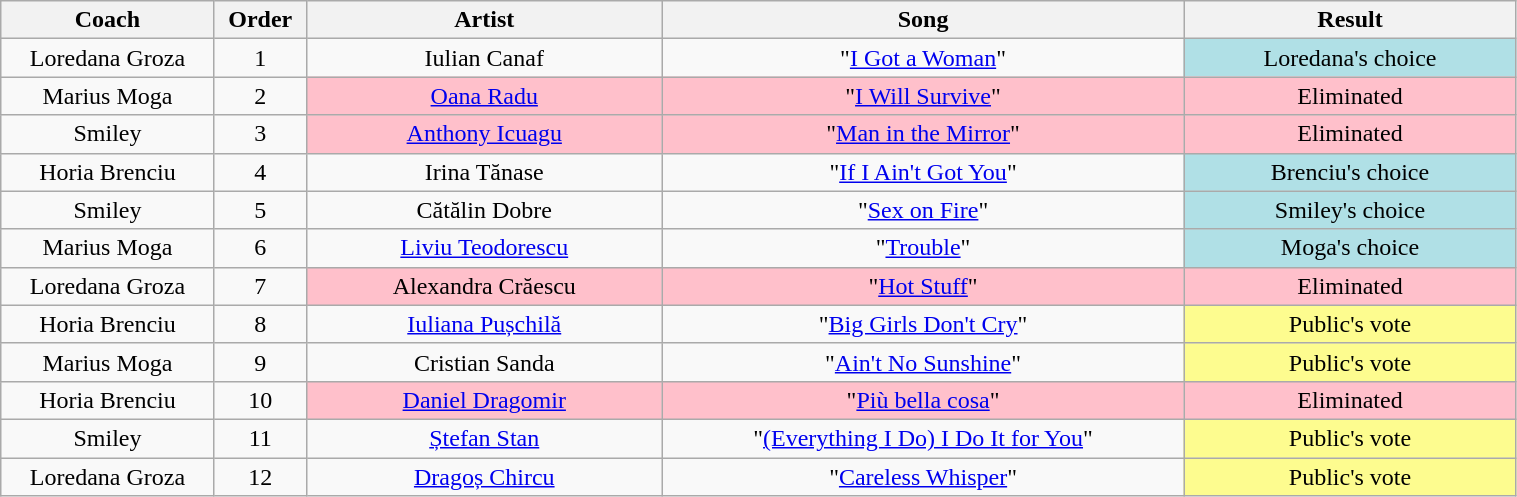<table class="wikitable" style="text-align: center; width:80%;">
<tr>
<th style="width:09%;">Coach</th>
<th style="width:02%;">Order</th>
<th style="width:15%;">Artist</th>
<th style="width:22%;">Song</th>
<th style="width:14%;">Result</th>
</tr>
<tr>
<td>Loredana Groza</td>
<td>1</td>
<td>Iulian Canaf</td>
<td>"<a href='#'>I Got a Woman</a>"</td>
<td style="background:#b0e0e6">Loredana's choice</td>
</tr>
<tr>
<td>Marius Moga</td>
<td>2</td>
<td style="background:pink"><a href='#'>Oana Radu</a></td>
<td style="background:pink">"<a href='#'>I Will Survive</a>"</td>
<td style="background:pink">Eliminated</td>
</tr>
<tr>
<td>Smiley</td>
<td>3</td>
<td style="background:pink"><a href='#'>Anthony Icuagu</a></td>
<td style="background:pink">"<a href='#'>Man in the Mirror</a>"</td>
<td style="background:pink">Eliminated</td>
</tr>
<tr>
<td>Horia Brenciu</td>
<td>4</td>
<td>Irina Tănase</td>
<td>"<a href='#'>If I Ain't Got You</a>"</td>
<td style="background:#b0e0e6">Brenciu's choice</td>
</tr>
<tr>
<td>Smiley</td>
<td>5</td>
<td>Cătălin Dobre</td>
<td>"<a href='#'>Sex on Fire</a>"</td>
<td style="background:#b0e0e6">Smiley's choice</td>
</tr>
<tr>
<td>Marius Moga</td>
<td>6</td>
<td><a href='#'>Liviu Teodorescu</a></td>
<td>"<a href='#'>Trouble</a>"</td>
<td style="background:#b0e0e6">Moga's choice</td>
</tr>
<tr>
<td>Loredana Groza</td>
<td>7</td>
<td style="background:pink">Alexandra Crăescu</td>
<td style="background:pink">"<a href='#'>Hot Stuff</a>"</td>
<td style="background:pink">Eliminated</td>
</tr>
<tr>
<td>Horia Brenciu</td>
<td>8</td>
<td><a href='#'>Iuliana Pușchilă</a></td>
<td>"<a href='#'>Big Girls Don't Cry</a>"</td>
<td style="background:#fdfc8f">Public's vote</td>
</tr>
<tr>
<td>Marius Moga</td>
<td>9</td>
<td>Cristian Sanda</td>
<td>"<a href='#'>Ain't No Sunshine</a>"</td>
<td style="background:#fdfc8f">Public's vote</td>
</tr>
<tr>
<td>Horia Brenciu</td>
<td>10</td>
<td style="background:pink"><a href='#'>Daniel Dragomir</a></td>
<td style="background:pink">"<a href='#'>Più bella cosa</a>"</td>
<td style="background:pink">Eliminated</td>
</tr>
<tr>
<td>Smiley</td>
<td>11</td>
<td><a href='#'>Ștefan Stan</a></td>
<td>"<a href='#'>(Everything I Do) I Do It for You</a>"</td>
<td style="background:#fdfc8f">Public's vote</td>
</tr>
<tr>
<td>Loredana Groza</td>
<td>12</td>
<td><a href='#'>Dragoș Chircu</a></td>
<td>"<a href='#'>Careless Whisper</a>"</td>
<td style="background:#fdfc8f">Public's vote</td>
</tr>
</table>
